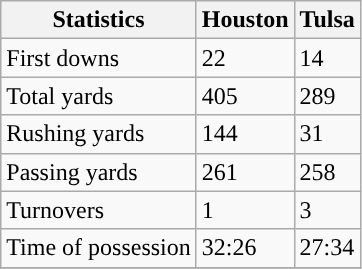<table class="wikitable">
<tr>
<th>Statistics</th>
<th>Houston</th>
<th>Tulsa</th>
</tr>
<tr>
<td>First downs</td>
<td>22</td>
<td>14</td>
</tr>
<tr>
<td>Total yards</td>
<td>405</td>
<td>289</td>
</tr>
<tr>
<td>Rushing yards</td>
<td>144</td>
<td>31</td>
</tr>
<tr>
<td>Passing yards</td>
<td>261</td>
<td>258</td>
</tr>
<tr>
<td>Turnovers</td>
<td>1</td>
<td>3</td>
</tr>
<tr>
<td>Time of possession</td>
<td>32:26</td>
<td>27:34</td>
</tr>
<tr>
</tr>
</table>
